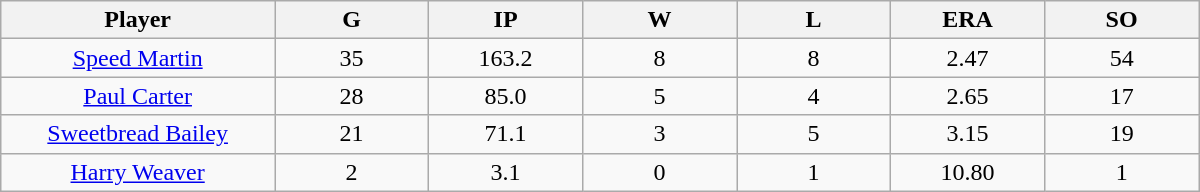<table class="wikitable sortable">
<tr>
<th bgcolor="#DDDDFF" width="16%">Player</th>
<th bgcolor="#DDDDFF" width="9%">G</th>
<th bgcolor="#DDDDFF" width="9%">IP</th>
<th bgcolor="#DDDDFF" width="9%">W</th>
<th bgcolor="#DDDDFF" width="9%">L</th>
<th bgcolor="#DDDDFF" width="9%">ERA</th>
<th bgcolor="#DDDDFF" width="9%">SO</th>
</tr>
<tr align="center">
<td><a href='#'>Speed Martin</a></td>
<td>35</td>
<td>163.2</td>
<td>8</td>
<td>8</td>
<td>2.47</td>
<td>54</td>
</tr>
<tr align="center">
<td><a href='#'>Paul Carter</a></td>
<td>28</td>
<td>85.0</td>
<td>5</td>
<td>4</td>
<td>2.65</td>
<td>17</td>
</tr>
<tr align="center">
<td><a href='#'>Sweetbread Bailey</a></td>
<td>21</td>
<td>71.1</td>
<td>3</td>
<td>5</td>
<td>3.15</td>
<td>19</td>
</tr>
<tr align="center">
<td><a href='#'>Harry Weaver</a></td>
<td>2</td>
<td>3.1</td>
<td>0</td>
<td>1</td>
<td>10.80</td>
<td>1</td>
</tr>
</table>
